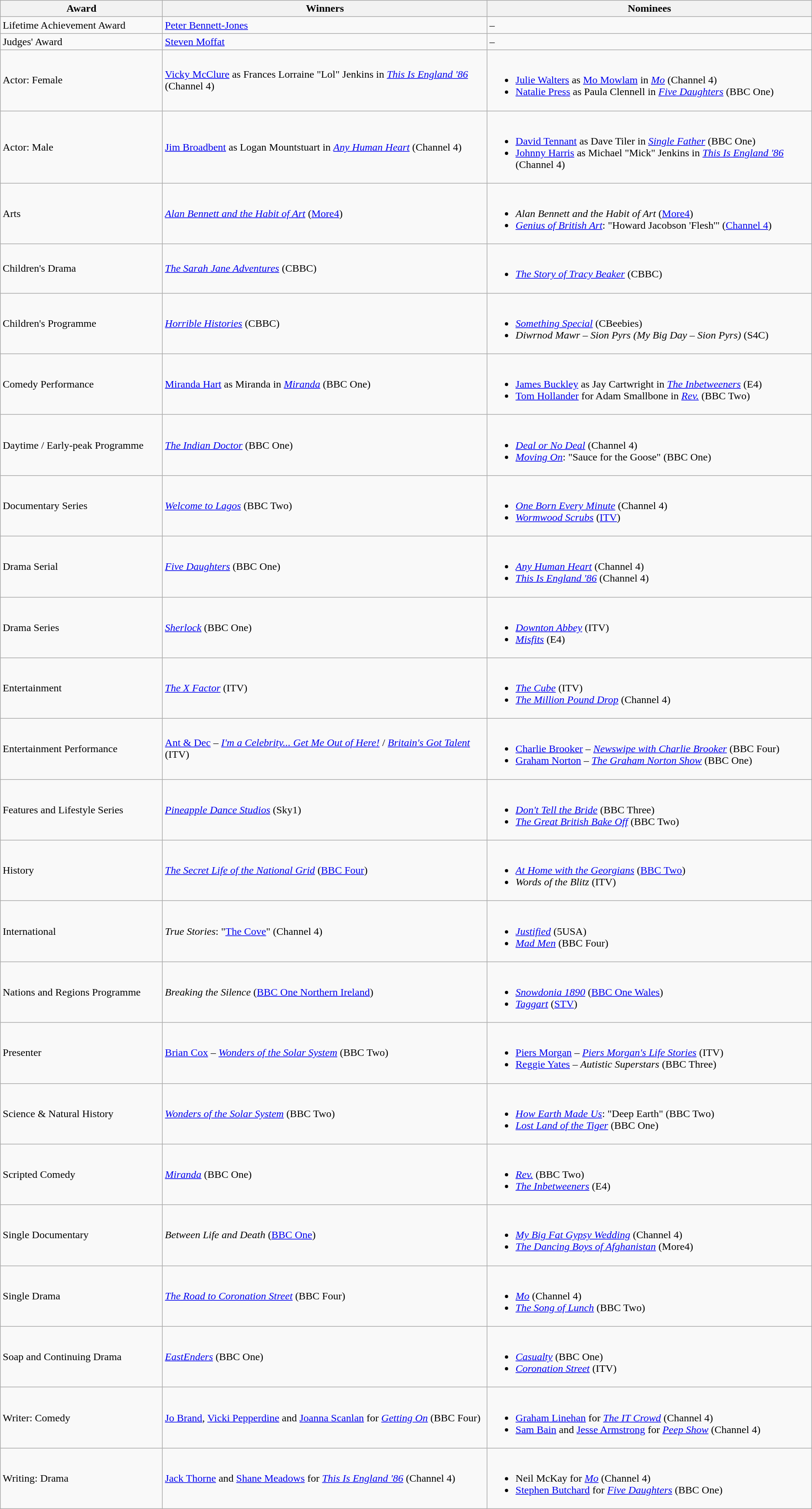<table class="wikitable">
<tr>
<th width="20%">Award</th>
<th width="40%">Winners</th>
<th width="40%">Nominees</th>
</tr>
<tr>
<td>Lifetime Achievement Award</td>
<td><a href='#'>Peter Bennett-Jones</a></td>
<td>–</td>
</tr>
<tr>
<td>Judges' Award</td>
<td><a href='#'>Steven Moffat</a></td>
<td>–</td>
</tr>
<tr>
<td>Actor: Female</td>
<td><a href='#'>Vicky McClure</a> as Frances Lorraine "Lol" Jenkins in <em><a href='#'>This Is England '86</a></em> (Channel 4)</td>
<td><br><ul><li><a href='#'>Julie Walters</a> as <a href='#'>Mo Mowlam</a> in <em><a href='#'>Mo</a></em> (Channel 4)</li><li><a href='#'>Natalie Press</a> as Paula Clennell in <em><a href='#'>Five Daughters</a></em> (BBC One)</li></ul></td>
</tr>
<tr>
<td>Actor: Male</td>
<td><a href='#'>Jim Broadbent</a> as Logan Mountstuart in <em><a href='#'>Any Human Heart</a></em> (Channel 4)</td>
<td><br><ul><li><a href='#'>David Tennant</a> as Dave Tiler in <em><a href='#'>Single Father</a></em> (BBC One)</li><li><a href='#'>Johnny Harris</a> as Michael "Mick" Jenkins in <em><a href='#'>This Is England '86</a></em> (Channel 4)</li></ul></td>
</tr>
<tr>
<td>Arts</td>
<td><em><a href='#'>Alan Bennett and the Habit of Art</a></em> (<a href='#'>More4</a>)</td>
<td><br><ul><li><em>Alan Bennett and the Habit of Art</em> (<a href='#'>More4</a>)</li><li><em><a href='#'>Genius of British Art</a></em>: "Howard Jacobson 'Flesh'" (<a href='#'>Channel 4</a>)</li></ul></td>
</tr>
<tr>
<td>Children's Drama</td>
<td><em><a href='#'>The Sarah Jane Adventures</a></em> (CBBC)</td>
<td><br><ul><li><em><a href='#'>The Story of Tracy Beaker</a></em> (CBBC)</li></ul></td>
</tr>
<tr>
<td>Children's Programme</td>
<td><em><a href='#'>Horrible Histories</a></em> (CBBC)</td>
<td><br><ul><li><em><a href='#'>Something Special</a></em> (CBeebies)</li><li><em>Diwrnod Mawr – Sion Pyrs (My Big Day – Sion Pyrs)</em> (S4C)</li></ul></td>
</tr>
<tr>
<td>Comedy Performance</td>
<td><a href='#'>Miranda Hart</a> as Miranda in <em><a href='#'>Miranda</a></em> (BBC One)</td>
<td><br><ul><li><a href='#'>James Buckley</a> as Jay Cartwright in <em><a href='#'>The Inbetweeners</a></em> (E4)</li><li><a href='#'>Tom Hollander</a> for Adam Smallbone in <em><a href='#'>Rev.</a></em> (BBC Two)</li></ul></td>
</tr>
<tr>
<td>Daytime / Early-peak Programme</td>
<td><em><a href='#'>The Indian Doctor</a></em> (BBC One)</td>
<td><br><ul><li><em><a href='#'>Deal or No Deal</a></em> (Channel 4)</li><li><em><a href='#'>Moving On</a></em>: "Sauce for the Goose" (BBC One)</li></ul></td>
</tr>
<tr>
<td>Documentary Series</td>
<td><em><a href='#'>Welcome to Lagos</a></em> (BBC Two)</td>
<td><br><ul><li><em><a href='#'>One Born Every Minute</a></em> (Channel 4)</li><li><em><a href='#'>Wormwood Scrubs</a></em> (<a href='#'>ITV</a>)</li></ul></td>
</tr>
<tr>
<td>Drama Serial</td>
<td><em><a href='#'>Five Daughters</a></em> (BBC One)</td>
<td><br><ul><li><em><a href='#'>Any Human Heart</a></em> (Channel 4)</li><li><em><a href='#'>This Is England '86</a></em> (Channel 4)</li></ul></td>
</tr>
<tr>
<td>Drama Series</td>
<td><em><a href='#'>Sherlock</a></em> (BBC One)</td>
<td><br><ul><li><em><a href='#'>Downton Abbey</a></em> (ITV)</li><li><em><a href='#'>Misfits</a></em> (E4)</li></ul></td>
</tr>
<tr>
<td>Entertainment</td>
<td><em><a href='#'>The X Factor</a></em> (ITV)</td>
<td><br><ul><li><em><a href='#'>The Cube</a></em> (ITV)</li><li><em><a href='#'>The Million Pound Drop</a></em> (Channel 4)</li></ul></td>
</tr>
<tr>
<td>Entertainment Performance</td>
<td><a href='#'>Ant & Dec</a> – <em><a href='#'>I'm a Celebrity... Get Me Out of Here!</a></em> / <em><a href='#'>Britain's Got Talent</a></em> (ITV)</td>
<td><br><ul><li><a href='#'>Charlie Brooker</a> – <em><a href='#'>Newswipe with Charlie Brooker</a></em> (BBC Four)</li><li><a href='#'>Graham Norton</a> – <em><a href='#'>The Graham Norton Show</a></em> (BBC One)</li></ul></td>
</tr>
<tr>
<td>Features and Lifestyle Series</td>
<td><em><a href='#'>Pineapple Dance Studios</a></em> (Sky1)</td>
<td><br><ul><li><em><a href='#'>Don't Tell the Bride</a></em> (BBC Three)</li><li><em><a href='#'>The Great British Bake Off</a></em> (BBC Two)</li></ul></td>
</tr>
<tr>
<td>History</td>
<td><em><a href='#'>The Secret Life of the National Grid</a></em> (<a href='#'>BBC Four</a>)</td>
<td><br><ul><li><em><a href='#'>At Home with the Georgians</a></em> (<a href='#'>BBC Two</a>)</li><li><em>Words of the Blitz</em> (ITV)</li></ul></td>
</tr>
<tr>
<td>International</td>
<td><em>True Stories</em>: "<a href='#'>The Cove</a>" (Channel 4)</td>
<td><br><ul><li><em><a href='#'>Justified</a></em> (5USA)</li><li><em><a href='#'>Mad Men</a></em> (BBC Four)</li></ul></td>
</tr>
<tr>
<td>Nations and Regions Programme</td>
<td><em>Breaking the Silence</em> (<a href='#'>BBC One Northern Ireland</a>)</td>
<td><br><ul><li><em><a href='#'>Snowdonia 1890</a></em> (<a href='#'>BBC One Wales</a>)</li><li><em><a href='#'>Taggart</a></em> (<a href='#'>STV</a>)</li></ul></td>
</tr>
<tr>
<td>Presenter</td>
<td><a href='#'>Brian Cox</a> – <em><a href='#'>Wonders of the Solar System</a></em> (BBC Two)</td>
<td><br><ul><li><a href='#'>Piers Morgan</a> – <em><a href='#'>Piers Morgan's Life Stories</a></em> (ITV)</li><li><a href='#'>Reggie Yates</a> – <em>Autistic Superstars</em> (BBC Three)</li></ul></td>
</tr>
<tr>
<td>Science & Natural History</td>
<td><em><a href='#'>Wonders of the Solar System</a></em> (BBC Two)</td>
<td><br><ul><li><em><a href='#'>How Earth Made Us</a></em>: "Deep Earth" (BBC Two)</li><li><em><a href='#'>Lost Land of the Tiger</a></em> (BBC One)</li></ul></td>
</tr>
<tr>
<td>Scripted Comedy</td>
<td><em><a href='#'>Miranda</a></em> (BBC One)</td>
<td><br><ul><li><em><a href='#'>Rev.</a></em> (BBC Two)</li><li><em><a href='#'>The Inbetweeners</a></em> (E4)</li></ul></td>
</tr>
<tr>
<td>Single Documentary</td>
<td><em>Between Life and Death</em> (<a href='#'>BBC One</a>)</td>
<td><br><ul><li><em><a href='#'>My Big Fat Gypsy Wedding</a></em> (Channel 4)</li><li><em><a href='#'>The Dancing Boys of Afghanistan</a></em> (More4)</li></ul></td>
</tr>
<tr>
<td>Single Drama</td>
<td><em><a href='#'>The Road to Coronation Street</a></em> (BBC Four)</td>
<td><br><ul><li><em><a href='#'>Mo</a></em> (Channel 4)</li><li><em><a href='#'>The Song of Lunch</a></em> (BBC Two)</li></ul></td>
</tr>
<tr>
<td>Soap and Continuing Drama</td>
<td><em><a href='#'>EastEnders</a></em> (BBC One)</td>
<td><br><ul><li><em><a href='#'>Casualty</a></em> (BBC One)</li><li><em><a href='#'>Coronation Street</a></em> (ITV)</li></ul></td>
</tr>
<tr>
<td>Writer: Comedy</td>
<td><a href='#'>Jo Brand</a>, <a href='#'>Vicki Pepperdine</a> and <a href='#'>Joanna Scanlan</a> for <em><a href='#'>Getting On</a></em> (BBC Four)</td>
<td><br><ul><li><a href='#'>Graham Linehan</a> for <em><a href='#'>The IT Crowd</a></em> (Channel 4)</li><li><a href='#'>Sam Bain</a> and <a href='#'>Jesse Armstrong</a> for <em><a href='#'>Peep Show</a></em> (Channel 4)</li></ul></td>
</tr>
<tr>
<td>Writing: Drama</td>
<td><a href='#'>Jack Thorne</a> and <a href='#'>Shane Meadows</a> for <em><a href='#'>This Is England '86</a></em> (Channel 4)</td>
<td><br><ul><li>Neil McKay for <em><a href='#'>Mo</a></em> (Channel 4)</li><li><a href='#'>Stephen Butchard</a> for <em><a href='#'>Five Daughters</a></em> (BBC One)</li></ul></td>
</tr>
</table>
